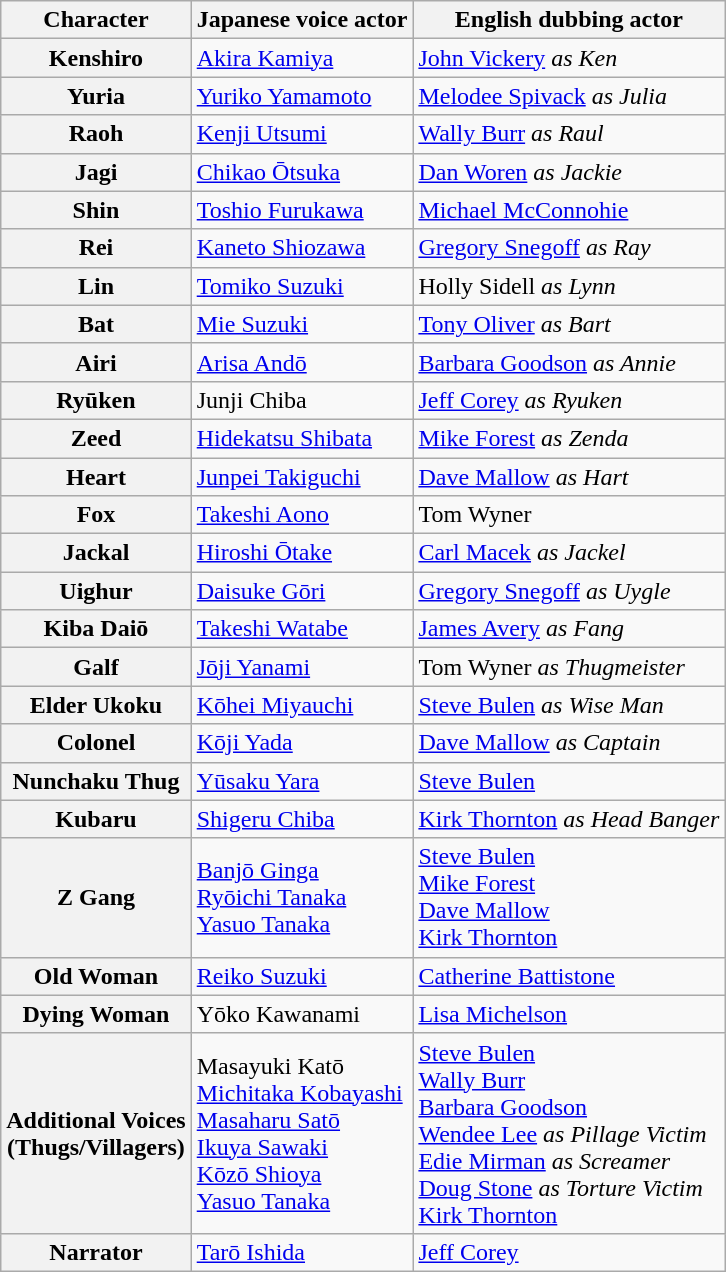<table class="wikitable">
<tr>
<th>Character</th>
<th>Japanese voice actor</th>
<th>English dubbing actor<br></th>
</tr>
<tr>
<th>Kenshiro</th>
<td><a href='#'>Akira Kamiya</a></td>
<td><a href='#'>John Vickery</a> <em>as Ken</em></td>
</tr>
<tr>
<th>Yuria</th>
<td><a href='#'>Yuriko Yamamoto</a></td>
<td><a href='#'>Melodee Spivack</a> <em>as Julia</em></td>
</tr>
<tr>
<th>Raoh</th>
<td><a href='#'>Kenji Utsumi</a></td>
<td><a href='#'>Wally Burr</a> <em>as Raul</em></td>
</tr>
<tr>
<th>Jagi</th>
<td><a href='#'>Chikao Ōtsuka</a></td>
<td><a href='#'>Dan Woren</a> <em>as Jackie</em></td>
</tr>
<tr>
<th>Shin</th>
<td><a href='#'>Toshio Furukawa</a></td>
<td><a href='#'>Michael McConnohie</a></td>
</tr>
<tr>
<th>Rei</th>
<td><a href='#'>Kaneto Shiozawa</a></td>
<td><a href='#'>Gregory Snegoff</a> <em>as Ray</em></td>
</tr>
<tr>
<th>Lin</th>
<td><a href='#'>Tomiko Suzuki</a></td>
<td>Holly Sidell <em>as Lynn</em></td>
</tr>
<tr>
<th>Bat</th>
<td><a href='#'>Mie Suzuki</a></td>
<td><a href='#'>Tony Oliver</a> <em>as Bart</em></td>
</tr>
<tr>
<th>Airi</th>
<td><a href='#'>Arisa Andō</a></td>
<td><a href='#'>Barbara Goodson</a> <em>as Annie</em></td>
</tr>
<tr>
<th>Ryūken</th>
<td>Junji Chiba</td>
<td><a href='#'>Jeff Corey</a> <em>as Ryuken</em></td>
</tr>
<tr>
<th>Zeed</th>
<td><a href='#'>Hidekatsu Shibata</a></td>
<td><a href='#'>Mike Forest</a> <em>as Zenda</em></td>
</tr>
<tr>
<th>Heart</th>
<td><a href='#'>Junpei Takiguchi</a></td>
<td><a href='#'>Dave Mallow</a> <em>as Hart</em></td>
</tr>
<tr>
<th>Fox</th>
<td><a href='#'>Takeshi Aono</a></td>
<td>Tom Wyner</td>
</tr>
<tr>
<th>Jackal</th>
<td><a href='#'>Hiroshi Ōtake</a></td>
<td><a href='#'>Carl Macek</a> <em>as Jackel</em></td>
</tr>
<tr>
<th>Uighur</th>
<td><a href='#'>Daisuke Gōri</a></td>
<td><a href='#'>Gregory Snegoff</a> <em>as Uygle</em></td>
</tr>
<tr>
<th>Kiba Daiō</th>
<td><a href='#'>Takeshi Watabe</a></td>
<td><a href='#'>James Avery</a> <em>as Fang</em></td>
</tr>
<tr>
<th>Galf</th>
<td><a href='#'>Jōji Yanami</a></td>
<td>Tom Wyner <em>as Thugmeister</em></td>
</tr>
<tr>
<th>Elder Ukoku</th>
<td><a href='#'>Kōhei Miyauchi</a></td>
<td><a href='#'>Steve Bulen</a> <em>as Wise Man</em></td>
</tr>
<tr>
<th>Colonel</th>
<td><a href='#'>Kōji Yada</a></td>
<td><a href='#'>Dave Mallow</a> <em>as Captain</em></td>
</tr>
<tr>
<th>Nunchaku Thug</th>
<td><a href='#'>Yūsaku Yara</a></td>
<td><a href='#'>Steve Bulen</a></td>
</tr>
<tr>
<th>Kubaru</th>
<td><a href='#'>Shigeru Chiba</a></td>
<td><a href='#'>Kirk Thornton</a> <em>as Head Banger</em></td>
</tr>
<tr>
<th>Z Gang</th>
<td><a href='#'>Banjō Ginga</a><br><a href='#'>Ryōichi Tanaka</a><br><a href='#'>Yasuo Tanaka</a></td>
<td><a href='#'>Steve Bulen</a><br><a href='#'>Mike Forest</a><br><a href='#'>Dave Mallow</a><br><a href='#'>Kirk Thornton</a></td>
</tr>
<tr>
<th>Old Woman</th>
<td><a href='#'>Reiko Suzuki</a></td>
<td><a href='#'>Catherine Battistone</a></td>
</tr>
<tr>
<th>Dying Woman</th>
<td>Yōko Kawanami</td>
<td><a href='#'>Lisa Michelson</a></td>
</tr>
<tr>
<th>Additional Voices<br>(Thugs/Villagers)</th>
<td>Masayuki Katō<br><a href='#'>Michitaka Kobayashi</a><br><a href='#'>Masaharu Satō</a><br><a href='#'>Ikuya Sawaki</a><br><a href='#'>Kōzō Shioya</a><br><a href='#'>Yasuo Tanaka</a></td>
<td><a href='#'>Steve Bulen</a><br><a href='#'>Wally Burr</a><br><a href='#'>Barbara Goodson</a><br><a href='#'>Wendee Lee</a> <em>as Pillage Victim</em><br><a href='#'>Edie Mirman</a> <em>as Screamer</em><br><a href='#'>Doug Stone</a> <em>as Torture Victim</em><br><a href='#'>Kirk Thornton</a></td>
</tr>
<tr>
<th>Narrator</th>
<td><a href='#'>Tarō Ishida</a></td>
<td><a href='#'>Jeff Corey</a></td>
</tr>
</table>
